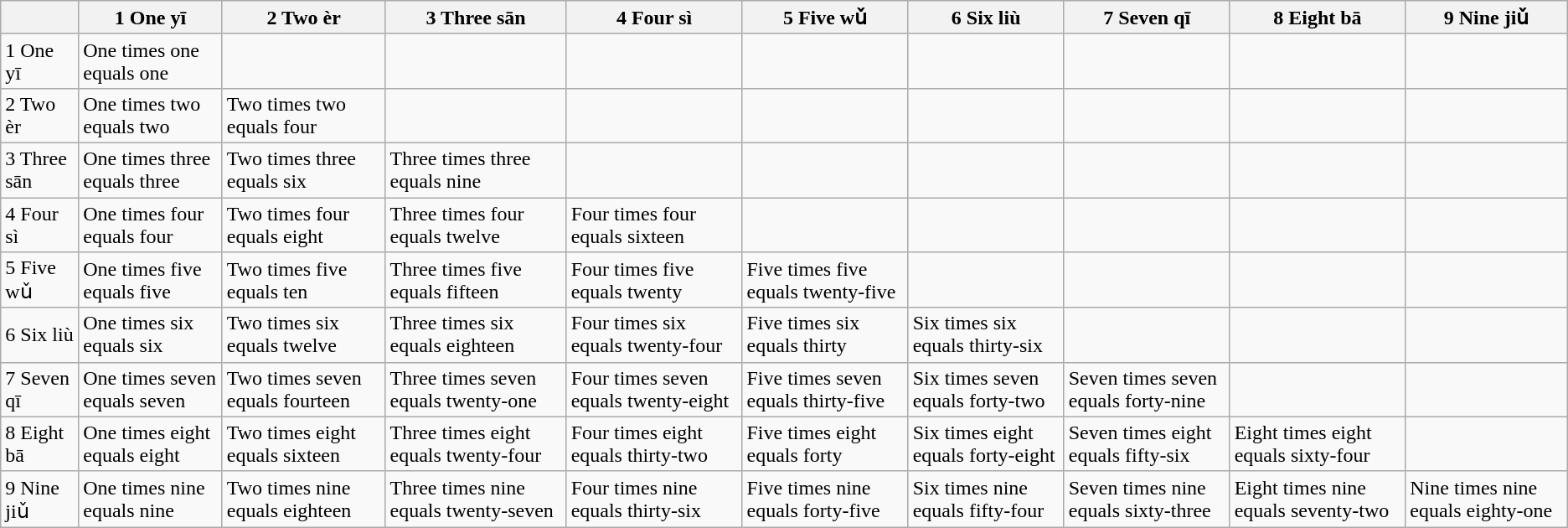<table class="wikitable">
<tr>
<th></th>
<th>1 One yī</th>
<th>2 Two èr</th>
<th>3 Three sān</th>
<th>4 Four sì</th>
<th>5 Five wǔ</th>
<th>6 Six liù</th>
<th>7 Seven qī</th>
<th>8 Eight bā</th>
<th>9 Nine jiǔ</th>
</tr>
<tr>
<td>1 One yī</td>
<td>One times one equals one</td>
<td></td>
<td></td>
<td></td>
<td></td>
<td></td>
<td></td>
<td></td>
<td></td>
</tr>
<tr>
<td>2 Two èr</td>
<td>One times two equals two</td>
<td>Two times two equals four</td>
<td></td>
<td></td>
<td></td>
<td></td>
<td></td>
<td></td>
<td></td>
</tr>
<tr>
<td>3 Three sān</td>
<td>One times three equals three</td>
<td>Two times three equals six</td>
<td>Three times three equals nine</td>
<td></td>
<td></td>
<td></td>
<td></td>
<td></td>
<td></td>
</tr>
<tr>
<td>4 Four sì</td>
<td>One times four equals four</td>
<td>Two times four equals eight</td>
<td>Three times four equals twelve</td>
<td>Four times four equals sixteen</td>
<td></td>
<td></td>
<td></td>
<td></td>
<td></td>
</tr>
<tr>
<td>5 Five wǔ</td>
<td>One times five equals five</td>
<td>Two times five equals ten</td>
<td>Three times five equals fifteen</td>
<td>Four times five equals twenty</td>
<td>Five times five equals twenty-five</td>
<td></td>
<td></td>
<td></td>
<td></td>
</tr>
<tr>
<td>6 Six liù</td>
<td>One times six equals six</td>
<td>Two times six equals twelve</td>
<td>Three times six equals eighteen</td>
<td>Four times six equals twenty-four</td>
<td>Five times six equals thirty</td>
<td>Six times six equals thirty-six</td>
<td></td>
<td></td>
<td></td>
</tr>
<tr>
<td>7 Seven qī</td>
<td>One times seven equals seven</td>
<td>Two times seven equals fourteen</td>
<td>Three times seven equals twenty-one</td>
<td>Four times seven equals twenty-eight</td>
<td>Five times seven equals thirty-five</td>
<td>Six times seven equals forty-two</td>
<td>Seven times seven equals forty-nine</td>
<td></td>
<td></td>
</tr>
<tr>
<td>8 Eight bā</td>
<td>One times eight equals eight</td>
<td>Two times eight equals sixteen</td>
<td>Three times eight equals twenty-four</td>
<td>Four times eight equals thirty-two</td>
<td>Five times eight equals forty</td>
<td>Six times eight equals forty-eight</td>
<td>Seven times eight equals fifty-six</td>
<td>Eight times eight equals sixty-four</td>
<td></td>
</tr>
<tr>
<td>9 Nine jiǔ</td>
<td>One times nine equals nine</td>
<td>Two times nine equals eighteen</td>
<td>Three times nine equals twenty-seven</td>
<td>Four times nine equals thirty-six</td>
<td>Five times nine equals forty-five</td>
<td>Six times nine equals fifty-four</td>
<td>Seven times nine equals sixty-three</td>
<td>Eight times nine equals seventy-two</td>
<td>Nine times nine equals eighty-one</td>
</tr>
</table>
